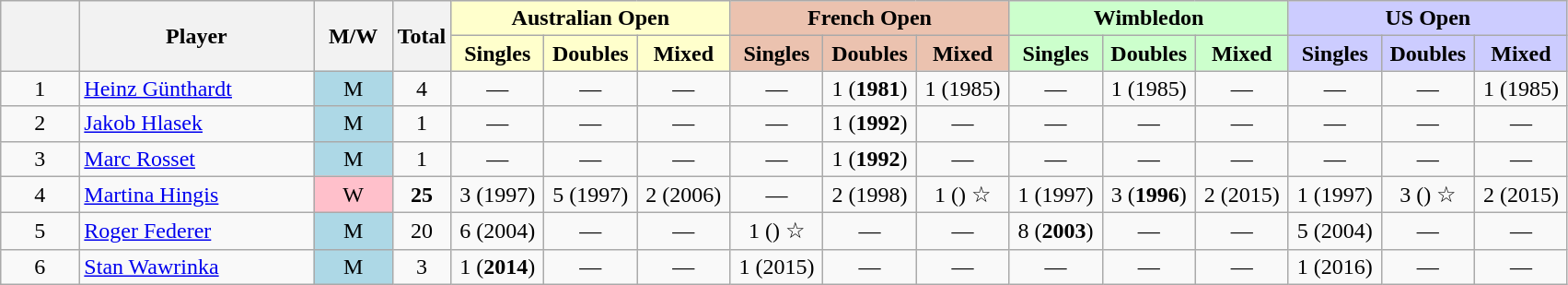<table class="wikitable mw-datatable sortable" style="text-align:center;">
<tr>
<th data-sort-type="number" width="5%" rowspan="2"></th>
<th width="15%" rowspan="2">Player</th>
<th width="5%"  rowspan="2">M/W</th>
<th rowspan="2">Total</th>
<th colspan="3" style="background:#ffc;">Australian Open</th>
<th colspan="3" style="background:#ebc2af;">French Open</th>
<th colspan="3" style="background:#cfc;">Wimbledon</th>
<th colspan="3" style="background:#ccf;">US Open</th>
</tr>
<tr>
<th style="background:#ffc; width:60px;">Singles</th>
<th style="background:#ffc; width:60px;">Doubles</th>
<th style="background:#ffc; width:60px;">Mixed</th>
<th style="background:#ebc2af; width:60px;">Singles</th>
<th style="background:#ebc2af; width:60px;">Doubles</th>
<th style="background:#ebc2af; width:60px;">Mixed</th>
<th style="background:#cfc; width:60px;">Singles</th>
<th style="background:#cfc; width:60px;">Doubles</th>
<th style="background:#cfc; width:60px;">Mixed</th>
<th style="background:#ccf; width:60px;">Singles</th>
<th style="background:#ccf; width:60px;">Doubles</th>
<th style="background:#ccf; width:60px;">Mixed</th>
</tr>
<tr>
<td>1</td>
<td style="text-align:left"><a href='#'>Heinz Günthardt</a></td>
<td style="background:lightblue;">M</td>
<td>4</td>
<td>—</td>
<td>—</td>
<td>—</td>
<td>—</td>
<td>1 (<strong>1981</strong>)</td>
<td>1 (1985)</td>
<td>—</td>
<td>1 (1985)</td>
<td>—</td>
<td>—</td>
<td>—</td>
<td>1 (1985)</td>
</tr>
<tr>
<td>2</td>
<td style="text-align:left"><a href='#'>Jakob Hlasek</a></td>
<td style="background:lightblue;">M</td>
<td>1</td>
<td>—</td>
<td>—</td>
<td>—</td>
<td>—</td>
<td>1 (<strong>1992</strong>)</td>
<td>—</td>
<td>—</td>
<td>—</td>
<td>—</td>
<td>—</td>
<td>—</td>
<td>—</td>
</tr>
<tr>
<td>3</td>
<td style="text-align:left"><a href='#'>Marc Rosset</a></td>
<td style="background:lightblue;">M</td>
<td>1</td>
<td>—</td>
<td>—</td>
<td>—</td>
<td>—</td>
<td>1 (<strong>1992</strong>)</td>
<td>—</td>
<td>—</td>
<td>—</td>
<td>—</td>
<td>—</td>
<td>—</td>
<td>—</td>
</tr>
<tr>
<td>4</td>
<td style="text-align:left"><a href='#'>Martina Hingis</a></td>
<td style="background:pink;">W</td>
<td><strong>25</strong></td>
<td>3 (1997)</td>
<td>5 (1997)</td>
<td>2 (2006)</td>
<td>—</td>
<td>2 (1998)</td>
<td>1 () ☆</td>
<td>1 (1997)</td>
<td>3 (<strong>1996</strong>)</td>
<td>2 (2015)</td>
<td>1 (1997)</td>
<td>3 () ☆</td>
<td>2 (2015)</td>
</tr>
<tr>
<td>5</td>
<td style="text-align:left"><a href='#'>Roger Federer</a></td>
<td style="background:lightblue;">M</td>
<td>20</td>
<td>6 (2004)</td>
<td>—</td>
<td>—</td>
<td>1 () ☆</td>
<td>—</td>
<td>—</td>
<td>8 (<strong>2003</strong>)</td>
<td>—</td>
<td>—</td>
<td>5 (2004)</td>
<td>—</td>
<td>—</td>
</tr>
<tr>
<td>6</td>
<td style="text-align:left"><a href='#'>Stan Wawrinka</a></td>
<td style="background:lightblue;">M</td>
<td>3</td>
<td>1 (<strong>2014</strong>)</td>
<td>—</td>
<td>—</td>
<td>1 (2015)</td>
<td>—</td>
<td>—</td>
<td>—</td>
<td>—</td>
<td>—</td>
<td>1 (2016)</td>
<td>—</td>
<td>—</td>
</tr>
</table>
